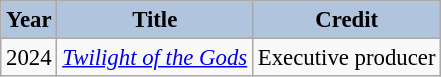<table class="wikitable" style="font-size:95%;">
<tr>
<th style="background:#B0C4DE;">Year</th>
<th style="background:#B0C4DE;">Title</th>
<th style="background:#B0C4DE;">Credit</th>
</tr>
<tr>
<td>2024</td>
<td><em><a href='#'>Twilight of the Gods</a></em></td>
<td>Executive producer</td>
</tr>
</table>
